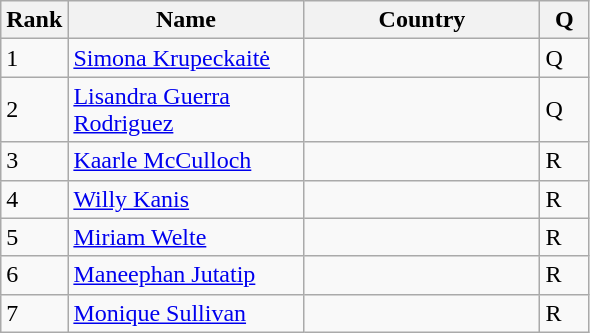<table class="wikitable">
<tr>
<th width=20>Rank</th>
<th width=150>Name</th>
<th width=150>Country</th>
<th width=25>Q</th>
</tr>
<tr>
<td>1</td>
<td><a href='#'>Simona Krupeckaitė</a></td>
<td></td>
<td>Q</td>
</tr>
<tr>
<td>2</td>
<td><a href='#'>Lisandra Guerra Rodriguez</a></td>
<td></td>
<td>Q</td>
</tr>
<tr>
<td>3</td>
<td><a href='#'>Kaarle McCulloch</a></td>
<td></td>
<td>R</td>
</tr>
<tr>
<td>4</td>
<td><a href='#'>Willy Kanis</a></td>
<td></td>
<td>R</td>
</tr>
<tr>
<td>5</td>
<td><a href='#'>Miriam Welte</a></td>
<td></td>
<td>R</td>
</tr>
<tr>
<td>6</td>
<td><a href='#'>Maneephan Jutatip</a></td>
<td></td>
<td>R</td>
</tr>
<tr>
<td>7</td>
<td><a href='#'>Monique Sullivan</a></td>
<td></td>
<td>R</td>
</tr>
</table>
